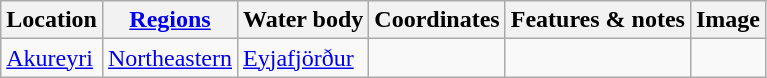<table class="wikitable sortable">
<tr>
<th>Location</th>
<th><a href='#'>Regions</a></th>
<th>Water body</th>
<th>Coordinates</th>
<th>Features & notes</th>
<th class="unsortable">Image</th>
</tr>
<tr>
<td><a href='#'>Akureyri</a></td>
<td><a href='#'>Northeastern</a></td>
<td><a href='#'>Eyjafjörður</a></td>
<td></td>
<td></td>
<td></td>
</tr>
</table>
